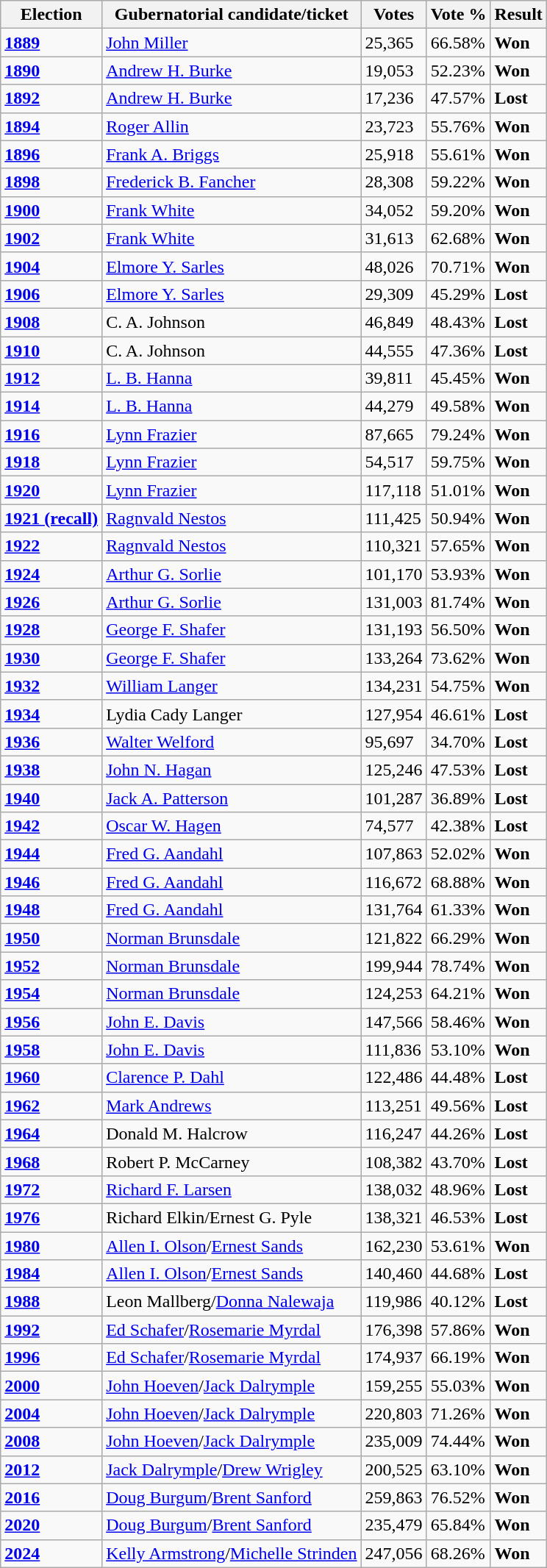<table class="wikitable">
<tr>
<th>Election</th>
<th>Gubernatorial candidate/ticket</th>
<th>Votes</th>
<th>Vote %</th>
<th>Result</th>
</tr>
<tr>
<td><strong><a href='#'>1889</a></strong></td>
<td><a href='#'>John Miller</a></td>
<td>25,365</td>
<td>66.58%</td>
<td><strong>Won</strong> </td>
</tr>
<tr>
<td><strong><a href='#'>1890</a></strong></td>
<td><a href='#'>Andrew H. Burke</a></td>
<td>19,053</td>
<td>52.23%</td>
<td><strong>Won</strong> </td>
</tr>
<tr>
<td><strong><a href='#'>1892</a></strong></td>
<td><a href='#'>Andrew H. Burke</a></td>
<td>17,236</td>
<td>47.57%</td>
<td><strong>Lost</strong> </td>
</tr>
<tr>
<td><strong><a href='#'>1894</a></strong></td>
<td><a href='#'>Roger Allin</a></td>
<td>23,723</td>
<td>55.76%</td>
<td><strong>Won</strong> </td>
</tr>
<tr>
<td><strong><a href='#'>1896</a></strong></td>
<td><a href='#'>Frank A. Briggs</a></td>
<td>25,918</td>
<td>55.61%</td>
<td><strong>Won</strong> </td>
</tr>
<tr>
<td><strong><a href='#'>1898</a></strong></td>
<td><a href='#'>Frederick B. Fancher</a></td>
<td>28,308</td>
<td>59.22%</td>
<td><strong>Won</strong> </td>
</tr>
<tr>
<td><strong><a href='#'>1900</a></strong></td>
<td><a href='#'>Frank White</a></td>
<td>34,052</td>
<td>59.20%</td>
<td><strong>Won</strong> </td>
</tr>
<tr>
<td><strong><a href='#'>1902</a></strong></td>
<td><a href='#'>Frank White</a></td>
<td>31,613</td>
<td>62.68%</td>
<td><strong>Won</strong> </td>
</tr>
<tr>
<td><strong><a href='#'>1904</a></strong></td>
<td><a href='#'>Elmore Y. Sarles</a></td>
<td>48,026</td>
<td>70.71%</td>
<td><strong>Won</strong> </td>
</tr>
<tr>
<td><strong><a href='#'>1906</a></strong></td>
<td><a href='#'>Elmore Y. Sarles</a></td>
<td>29,309</td>
<td>45.29%</td>
<td><strong>Lost</strong> </td>
</tr>
<tr>
<td><strong><a href='#'>1908</a></strong></td>
<td>C. A. Johnson</td>
<td>46,849</td>
<td>48.43%</td>
<td><strong>Lost</strong> </td>
</tr>
<tr>
<td><strong><a href='#'>1910</a></strong></td>
<td>C. A. Johnson</td>
<td>44,555</td>
<td>47.36%</td>
<td><strong>Lost</strong> </td>
</tr>
<tr>
<td><strong><a href='#'>1912</a></strong></td>
<td><a href='#'>L. B. Hanna</a></td>
<td>39,811</td>
<td>45.45%</td>
<td><strong>Won</strong> </td>
</tr>
<tr>
<td><strong><a href='#'>1914</a></strong></td>
<td><a href='#'>L. B. Hanna</a></td>
<td>44,279</td>
<td>49.58%</td>
<td><strong>Won</strong> </td>
</tr>
<tr>
<td><strong><a href='#'>1916</a></strong></td>
<td><a href='#'>Lynn Frazier</a></td>
<td>87,665</td>
<td>79.24%</td>
<td><strong>Won</strong> </td>
</tr>
<tr>
<td><strong><a href='#'>1918</a></strong></td>
<td><a href='#'>Lynn Frazier</a></td>
<td>54,517</td>
<td>59.75%</td>
<td><strong>Won</strong> </td>
</tr>
<tr>
<td><strong><a href='#'>1920</a></strong></td>
<td><a href='#'>Lynn Frazier</a></td>
<td>117,118</td>
<td>51.01%</td>
<td><strong>Won</strong> </td>
</tr>
<tr>
<td><strong><a href='#'>1921 (recall)</a></strong></td>
<td><a href='#'>Ragnvald Nestos</a></td>
<td>111,425</td>
<td>50.94%</td>
<td><strong>Won</strong> </td>
</tr>
<tr>
<td><strong><a href='#'>1922</a></strong></td>
<td><a href='#'>Ragnvald Nestos</a></td>
<td>110,321</td>
<td>57.65%</td>
<td><strong>Won</strong> </td>
</tr>
<tr>
<td><strong><a href='#'>1924</a></strong></td>
<td><a href='#'>Arthur G. Sorlie</a></td>
<td>101,170</td>
<td>53.93%</td>
<td><strong>Won</strong> </td>
</tr>
<tr>
<td><strong><a href='#'>1926</a></strong></td>
<td><a href='#'>Arthur G. Sorlie</a></td>
<td>131,003</td>
<td>81.74%</td>
<td><strong>Won</strong> </td>
</tr>
<tr>
<td><strong><a href='#'>1928</a></strong></td>
<td><a href='#'>George F. Shafer</a></td>
<td>131,193</td>
<td>56.50%</td>
<td><strong>Won</strong> </td>
</tr>
<tr>
<td><strong><a href='#'>1930</a></strong></td>
<td><a href='#'>George F. Shafer</a></td>
<td>133,264</td>
<td>73.62%</td>
<td><strong>Won</strong> </td>
</tr>
<tr>
<td><strong><a href='#'>1932</a></strong></td>
<td><a href='#'>William Langer</a></td>
<td>134,231</td>
<td>54.75%</td>
<td><strong>Won</strong> </td>
</tr>
<tr>
<td><strong><a href='#'>1934</a></strong></td>
<td>Lydia Cady Langer</td>
<td>127,954</td>
<td>46.61%</td>
<td><strong>Lost</strong> </td>
</tr>
<tr>
<td><strong><a href='#'>1936</a></strong></td>
<td><a href='#'>Walter Welford</a></td>
<td>95,697</td>
<td>34.70%</td>
<td><strong>Lost</strong> </td>
</tr>
<tr>
<td><strong><a href='#'>1938</a></strong></td>
<td><a href='#'>John N. Hagan</a></td>
<td>125,246</td>
<td>47.53%</td>
<td><strong>Lost</strong> </td>
</tr>
<tr>
<td><strong><a href='#'>1940</a></strong></td>
<td><a href='#'>Jack A. Patterson</a></td>
<td>101,287</td>
<td>36.89%</td>
<td><strong>Lost</strong> </td>
</tr>
<tr>
<td><strong><a href='#'>1942</a></strong></td>
<td><a href='#'>Oscar W. Hagen</a></td>
<td>74,577</td>
<td>42.38%</td>
<td><strong>Lost</strong> </td>
</tr>
<tr>
<td><strong><a href='#'>1944</a></strong></td>
<td><a href='#'>Fred G. Aandahl</a></td>
<td>107,863</td>
<td>52.02%</td>
<td><strong>Won</strong> </td>
</tr>
<tr>
<td><strong><a href='#'>1946</a></strong></td>
<td><a href='#'>Fred G. Aandahl</a></td>
<td>116,672</td>
<td>68.88%</td>
<td><strong>Won</strong> </td>
</tr>
<tr>
<td><strong><a href='#'>1948</a></strong></td>
<td><a href='#'>Fred G. Aandahl</a></td>
<td>131,764</td>
<td>61.33%</td>
<td><strong>Won</strong> </td>
</tr>
<tr>
<td><strong><a href='#'>1950</a></strong></td>
<td><a href='#'>Norman Brunsdale</a></td>
<td>121,822</td>
<td>66.29%</td>
<td><strong>Won</strong> </td>
</tr>
<tr>
<td><strong><a href='#'>1952</a></strong></td>
<td><a href='#'>Norman Brunsdale</a></td>
<td>199,944</td>
<td>78.74%</td>
<td><strong>Won</strong> </td>
</tr>
<tr>
<td><strong><a href='#'>1954</a></strong></td>
<td><a href='#'>Norman Brunsdale</a></td>
<td>124,253</td>
<td>64.21%</td>
<td><strong>Won</strong> </td>
</tr>
<tr>
<td><strong><a href='#'>1956</a></strong></td>
<td><a href='#'>John E. Davis</a></td>
<td>147,566</td>
<td>58.46%</td>
<td><strong>Won</strong> </td>
</tr>
<tr>
<td><strong><a href='#'>1958</a></strong></td>
<td><a href='#'>John E. Davis</a></td>
<td>111,836</td>
<td>53.10%</td>
<td><strong>Won</strong> </td>
</tr>
<tr>
<td><strong><a href='#'>1960</a></strong></td>
<td><a href='#'>Clarence P. Dahl</a></td>
<td>122,486</td>
<td>44.48%</td>
<td><strong>Lost</strong> </td>
</tr>
<tr>
<td><strong><a href='#'>1962</a></strong></td>
<td><a href='#'>Mark Andrews</a></td>
<td>113,251</td>
<td>49.56%</td>
<td><strong>Lost</strong> </td>
</tr>
<tr>
<td><strong><a href='#'>1964</a></strong></td>
<td>Donald M. Halcrow</td>
<td>116,247</td>
<td>44.26%</td>
<td><strong>Lost</strong> </td>
</tr>
<tr>
<td><strong><a href='#'>1968</a></strong></td>
<td>Robert P. McCarney</td>
<td>108,382</td>
<td>43.70%</td>
<td><strong>Lost</strong> </td>
</tr>
<tr>
<td><strong><a href='#'>1972</a></strong></td>
<td><a href='#'>Richard F. Larsen</a></td>
<td>138,032</td>
<td>48.96%</td>
<td><strong>Lost</strong> </td>
</tr>
<tr>
<td><strong><a href='#'>1976</a></strong></td>
<td>Richard Elkin/Ernest G. Pyle</td>
<td>138,321</td>
<td>46.53%</td>
<td><strong>Lost</strong> </td>
</tr>
<tr>
<td><strong><a href='#'>1980</a></strong></td>
<td><a href='#'>Allen I. Olson</a>/<a href='#'>Ernest Sands</a></td>
<td>162,230</td>
<td>53.61%</td>
<td><strong>Won</strong> </td>
</tr>
<tr>
<td><strong><a href='#'>1984</a></strong></td>
<td><a href='#'>Allen I. Olson</a>/<a href='#'>Ernest Sands</a></td>
<td>140,460</td>
<td>44.68%</td>
<td><strong>Lost</strong> </td>
</tr>
<tr>
<td><strong><a href='#'>1988</a></strong></td>
<td>Leon Mallberg/<a href='#'>Donna Nalewaja</a></td>
<td>119,986</td>
<td>40.12%</td>
<td><strong>Lost</strong> </td>
</tr>
<tr>
<td><strong><a href='#'>1992</a></strong></td>
<td><a href='#'>Ed Schafer</a>/<a href='#'>Rosemarie Myrdal</a></td>
<td>176,398</td>
<td>57.86%</td>
<td><strong>Won</strong> </td>
</tr>
<tr>
<td><strong><a href='#'>1996</a></strong></td>
<td><a href='#'>Ed Schafer</a>/<a href='#'>Rosemarie Myrdal</a></td>
<td>174,937</td>
<td>66.19%</td>
<td><strong>Won</strong> </td>
</tr>
<tr>
<td><strong><a href='#'>2000</a></strong></td>
<td><a href='#'>John Hoeven</a>/<a href='#'>Jack Dalrymple</a></td>
<td>159,255</td>
<td>55.03%</td>
<td><strong>Won</strong> </td>
</tr>
<tr>
<td><strong><a href='#'>2004</a></strong></td>
<td><a href='#'>John Hoeven</a>/<a href='#'>Jack Dalrymple</a></td>
<td>220,803</td>
<td>71.26%</td>
<td><strong>Won</strong> </td>
</tr>
<tr>
<td><strong><a href='#'>2008</a></strong></td>
<td><a href='#'>John Hoeven</a>/<a href='#'>Jack Dalrymple</a></td>
<td>235,009</td>
<td>74.44%</td>
<td><strong>Won</strong> </td>
</tr>
<tr>
<td><strong><a href='#'>2012</a></strong></td>
<td><a href='#'>Jack Dalrymple</a>/<a href='#'>Drew Wrigley</a></td>
<td>200,525</td>
<td>63.10%</td>
<td><strong>Won</strong> </td>
</tr>
<tr>
<td><strong><a href='#'>2016</a></strong></td>
<td><a href='#'>Doug Burgum</a>/<a href='#'>Brent Sanford</a></td>
<td>259,863</td>
<td>76.52%</td>
<td><strong>Won</strong> </td>
</tr>
<tr>
<td><strong><a href='#'>2020</a></strong></td>
<td><a href='#'>Doug Burgum</a>/<a href='#'>Brent Sanford</a></td>
<td>235,479</td>
<td>65.84%</td>
<td><strong>Won</strong> </td>
</tr>
<tr>
<td><strong><a href='#'>2024</a></strong></td>
<td><a href='#'>Kelly Armstrong</a>/<a href='#'>Michelle Strinden</a></td>
<td>247,056</td>
<td>68.26%</td>
<td><strong>Won</strong> </td>
</tr>
</table>
